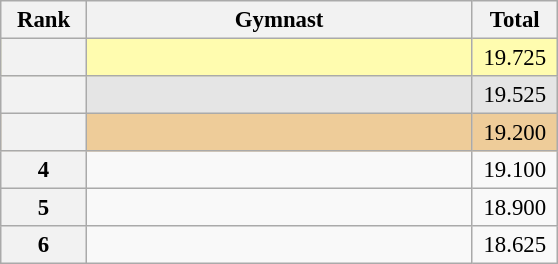<table class="wikitable sortable" style="text-align:center; font-size:95%">
<tr>
<th scope="col" style="width:50px;">Rank</th>
<th scope="col" style="width:250px;">Gymnast</th>
<th scope="col" style="width:50px;">Total</th>
</tr>
<tr style="background:#fffcaf;">
<th scope=row style="text-align:center"></th>
<td style="text-align:left;"></td>
<td>19.725</td>
</tr>
<tr style="background:#e5e5e5;">
<th scope=row style="text-align:center"></th>
<td style="text-align:left;"></td>
<td>19.525</td>
</tr>
<tr style="background:#ec9;">
<th scope=row style="text-align:center"></th>
<td style="text-align:left;"></td>
<td>19.200</td>
</tr>
<tr>
<th scope=row style="text-align:center">4</th>
<td style="text-align:left;"></td>
<td>19.100</td>
</tr>
<tr>
<th scope=row style="text-align:center">5</th>
<td style="text-align:left;"></td>
<td>18.900</td>
</tr>
<tr>
<th scope=row style="text-align:center">6</th>
<td style="text-align:left;"></td>
<td>18.625</td>
</tr>
</table>
